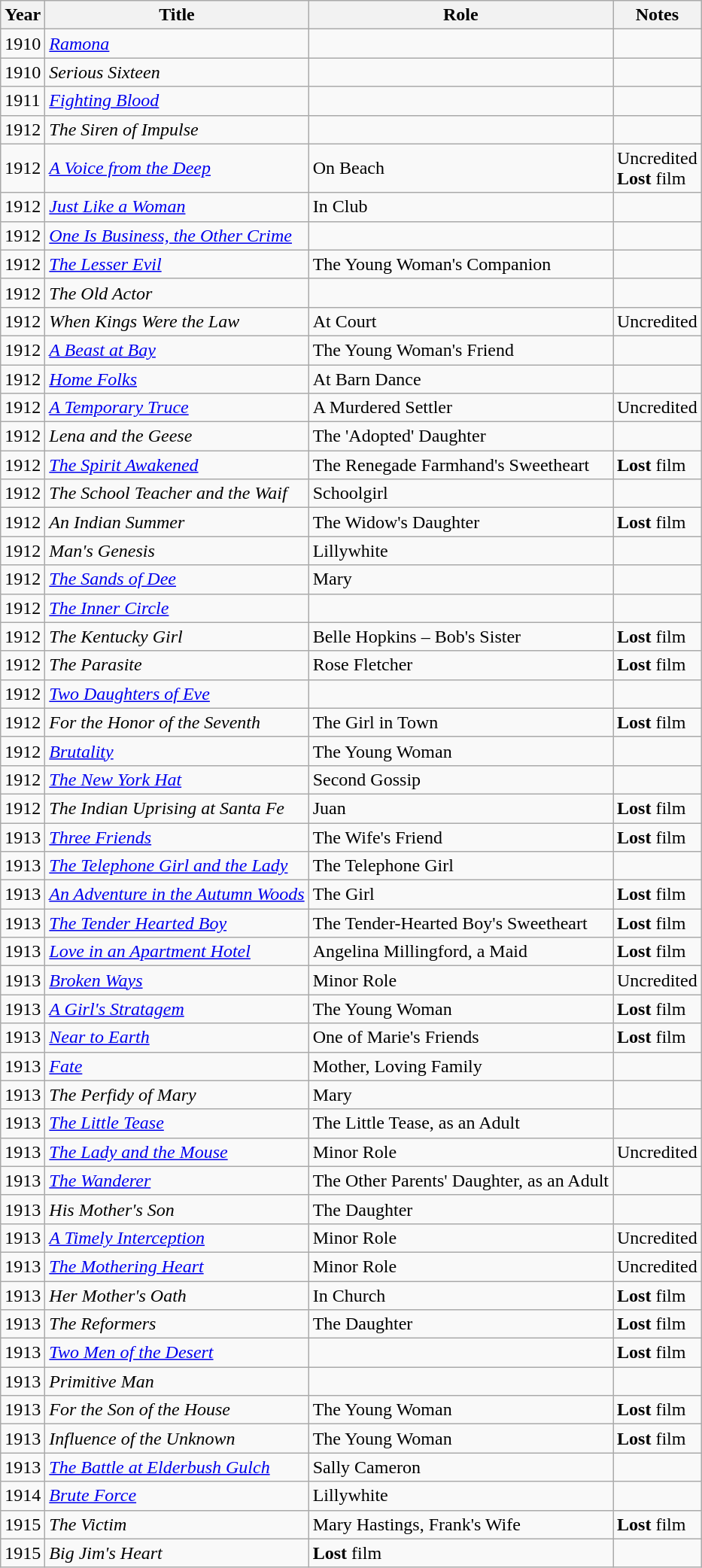<table class="wikitable sortable">
<tr>
<th>Year</th>
<th>Title</th>
<th>Role</th>
<th class="unsortable">Notes</th>
</tr>
<tr>
<td>1910</td>
<td><em><a href='#'>Ramona</a></em></td>
<td></td>
<td></td>
</tr>
<tr>
<td>1910</td>
<td><em>Serious Sixteen</em></td>
<td></td>
<td></td>
</tr>
<tr>
<td>1911</td>
<td><em><a href='#'>Fighting Blood</a></em></td>
<td></td>
<td></td>
</tr>
<tr>
<td>1912</td>
<td><em>The Siren of Impulse</em></td>
<td></td>
<td></td>
</tr>
<tr>
<td>1912</td>
<td><em><a href='#'>A Voice from the Deep</a></em></td>
<td>On Beach</td>
<td>Uncredited <br><strong>Lost</strong> film</td>
</tr>
<tr>
<td>1912</td>
<td><em><a href='#'>Just Like a Woman</a></em></td>
<td>In Club</td>
<td></td>
</tr>
<tr>
<td>1912</td>
<td><em><a href='#'>One Is Business, the Other Crime</a></em></td>
<td></td>
<td></td>
</tr>
<tr>
<td>1912</td>
<td><em><a href='#'>The Lesser Evil</a></em></td>
<td>The Young Woman's Companion</td>
<td></td>
</tr>
<tr>
<td>1912</td>
<td><em>The Old Actor</em></td>
<td></td>
<td></td>
</tr>
<tr>
<td>1912</td>
<td><em>When Kings Were the Law</em></td>
<td>At Court</td>
<td>Uncredited</td>
</tr>
<tr>
<td>1912</td>
<td><em><a href='#'>A Beast at Bay</a></em></td>
<td>The Young Woman's Friend</td>
<td></td>
</tr>
<tr>
<td>1912</td>
<td><em><a href='#'>Home Folks</a></em></td>
<td>At Barn Dance</td>
<td></td>
</tr>
<tr>
<td>1912</td>
<td><em><a href='#'>A Temporary Truce</a></em></td>
<td>A Murdered Settler</td>
<td>Uncredited</td>
</tr>
<tr>
<td>1912</td>
<td><em>Lena and the Geese</em></td>
<td>The 'Adopted' Daughter</td>
<td></td>
</tr>
<tr>
<td>1912</td>
<td><em><a href='#'>The Spirit Awakened</a></em></td>
<td>The Renegade Farmhand's Sweetheart</td>
<td><strong>Lost</strong> film</td>
</tr>
<tr>
<td>1912</td>
<td><em>The School Teacher and the Waif</em></td>
<td>Schoolgirl</td>
<td></td>
</tr>
<tr>
<td>1912</td>
<td><em>An Indian Summer</em></td>
<td>The Widow's Daughter</td>
<td><strong>Lost</strong> film</td>
</tr>
<tr>
<td>1912</td>
<td><em>Man's Genesis</em></td>
<td>Lillywhite</td>
<td></td>
</tr>
<tr>
<td>1912</td>
<td><em><a href='#'>The Sands of Dee</a></em></td>
<td>Mary</td>
<td></td>
</tr>
<tr>
<td>1912</td>
<td><em><a href='#'>The Inner Circle</a></em></td>
<td></td>
<td></td>
</tr>
<tr>
<td>1912</td>
<td><em>The Kentucky Girl</em></td>
<td>Belle Hopkins – Bob's Sister</td>
<td><strong>Lost</strong> film</td>
</tr>
<tr>
<td>1912</td>
<td><em>The Parasite</em></td>
<td>Rose Fletcher</td>
<td><strong>Lost</strong> film</td>
</tr>
<tr>
<td>1912</td>
<td><em><a href='#'>Two Daughters of Eve</a></em></td>
<td></td>
<td></td>
</tr>
<tr>
<td>1912</td>
<td><em>For the Honor of the Seventh</em></td>
<td>The Girl in Town</td>
<td><strong>Lost</strong> film</td>
</tr>
<tr>
<td>1912</td>
<td><em><a href='#'>Brutality</a></em></td>
<td>The Young Woman</td>
<td></td>
</tr>
<tr>
<td>1912</td>
<td><em><a href='#'>The New York Hat</a></em></td>
<td>Second Gossip</td>
<td></td>
</tr>
<tr>
<td>1912</td>
<td><em>The Indian Uprising at Santa Fe</em></td>
<td>Juan</td>
<td><strong>Lost</strong> film</td>
</tr>
<tr>
<td>1913</td>
<td><em><a href='#'>Three Friends</a></em></td>
<td>The Wife's Friend</td>
<td><strong>Lost</strong> film</td>
</tr>
<tr>
<td>1913</td>
<td><em><a href='#'>The Telephone Girl and the Lady</a></em></td>
<td>The Telephone Girl</td>
<td></td>
</tr>
<tr>
<td>1913</td>
<td><em><a href='#'>An Adventure in the Autumn Woods</a></em></td>
<td>The Girl</td>
<td><strong>Lost</strong> film</td>
</tr>
<tr>
<td>1913</td>
<td><em><a href='#'>The Tender Hearted Boy</a></em></td>
<td>The Tender-Hearted Boy's Sweetheart</td>
<td><strong>Lost</strong> film</td>
</tr>
<tr>
<td>1913</td>
<td><em><a href='#'>Love in an Apartment Hotel</a></em></td>
<td>Angelina Millingford, a Maid</td>
<td><strong>Lost</strong> film</td>
</tr>
<tr>
<td>1913</td>
<td><em><a href='#'>Broken Ways</a></em></td>
<td>Minor Role</td>
<td>Uncredited</td>
</tr>
<tr>
<td>1913</td>
<td><em><a href='#'>A Girl's Stratagem</a></em></td>
<td>The Young Woman</td>
<td><strong>Lost</strong> film</td>
</tr>
<tr>
<td>1913</td>
<td><em><a href='#'>Near to Earth</a></em></td>
<td>One of Marie's Friends</td>
<td><strong>Lost</strong> film</td>
</tr>
<tr>
<td>1913</td>
<td><em><a href='#'>Fate</a></em></td>
<td>Mother, Loving Family</td>
<td></td>
</tr>
<tr>
<td>1913</td>
<td><em>The Perfidy of Mary</em></td>
<td>Mary</td>
<td></td>
</tr>
<tr>
<td>1913</td>
<td><em><a href='#'>The Little Tease</a></em></td>
<td>The Little Tease, as an Adult</td>
<td></td>
</tr>
<tr>
<td>1913</td>
<td><em><a href='#'>The Lady and the Mouse</a></em></td>
<td>Minor Role</td>
<td>Uncredited</td>
</tr>
<tr>
<td>1913</td>
<td><em><a href='#'>The Wanderer</a></em></td>
<td>The Other Parents' Daughter, as an Adult</td>
<td></td>
</tr>
<tr>
<td>1913</td>
<td><em>His Mother's Son</em></td>
<td>The Daughter</td>
<td></td>
</tr>
<tr>
<td>1913</td>
<td><em><a href='#'>A Timely Interception</a></em></td>
<td>Minor Role</td>
<td>Uncredited</td>
</tr>
<tr>
<td>1913</td>
<td><em><a href='#'>The Mothering Heart</a></em></td>
<td>Minor Role</td>
<td>Uncredited</td>
</tr>
<tr>
<td>1913</td>
<td><em>Her Mother's Oath</em></td>
<td>In Church</td>
<td><strong>Lost</strong> film</td>
</tr>
<tr>
<td>1913</td>
<td><em>The Reformers</em></td>
<td>The Daughter</td>
<td><strong>Lost</strong> film</td>
</tr>
<tr>
<td>1913</td>
<td><em><a href='#'>Two Men of the Desert</a></em></td>
<td></td>
<td><strong>Lost</strong> film</td>
</tr>
<tr>
<td>1913</td>
<td><em>Primitive Man</em></td>
<td></td>
<td></td>
</tr>
<tr>
<td>1913</td>
<td><em>For the Son of the House</em></td>
<td>The Young Woman</td>
<td><strong>Lost</strong> film</td>
</tr>
<tr>
<td>1913</td>
<td><em>Influence of the Unknown</em></td>
<td>The Young Woman</td>
<td><strong>Lost</strong> film</td>
</tr>
<tr>
<td>1913</td>
<td><em><a href='#'>The Battle at Elderbush Gulch</a></em></td>
<td>Sally Cameron</td>
<td></td>
</tr>
<tr>
<td>1914</td>
<td><em><a href='#'>Brute Force</a></em></td>
<td>Lillywhite</td>
<td></td>
</tr>
<tr>
<td>1915</td>
<td><em>The Victim</em></td>
<td>Mary Hastings, Frank's Wife</td>
<td><strong>Lost</strong> film</td>
</tr>
<tr>
<td>1915</td>
<td><em>Big Jim's Heart</em></td>
<td><strong>Lost</strong> film</td>
</tr>
</table>
